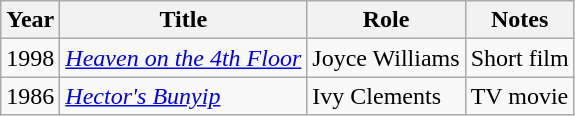<table class="wikitable">
<tr>
<th>Year</th>
<th>Title</th>
<th>Role</th>
<th>Notes</th>
</tr>
<tr>
<td>1998</td>
<td><em><a href='#'>Heaven on the 4th Floor</a></em></td>
<td>Joyce Williams</td>
<td>Short film</td>
</tr>
<tr>
<td>1986</td>
<td><em><a href='#'>Hector's Bunyip</a></em></td>
<td>Ivy Clements</td>
<td>TV movie</td>
</tr>
</table>
